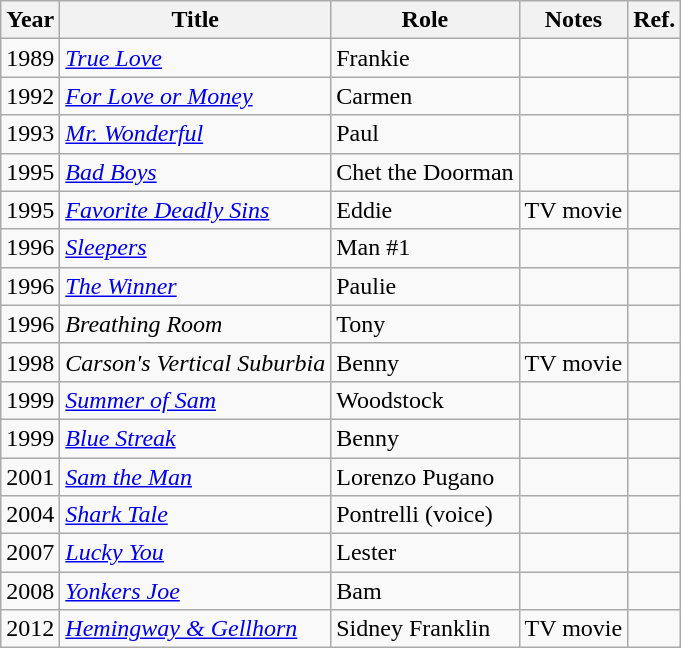<table class="wikitable">
<tr>
<th>Year</th>
<th>Title</th>
<th>Role</th>
<th>Notes</th>
<th>Ref.</th>
</tr>
<tr>
<td>1989</td>
<td><em><a href='#'>True Love</a></em></td>
<td>Frankie</td>
<td></td>
<td></td>
</tr>
<tr>
<td>1992</td>
<td><em><a href='#'>For Love or Money</a></em></td>
<td>Carmen</td>
<td></td>
<td></td>
</tr>
<tr>
<td>1993</td>
<td><em><a href='#'>Mr. Wonderful</a></em></td>
<td>Paul</td>
<td></td>
<td></td>
</tr>
<tr>
<td>1995</td>
<td><em><a href='#'>Bad Boys</a></em></td>
<td>Chet the Doorman</td>
<td></td>
<td></td>
</tr>
<tr>
<td>1995</td>
<td><em><a href='#'>Favorite Deadly Sins</a></em></td>
<td>Eddie</td>
<td>TV movie</td>
<td></td>
</tr>
<tr>
<td>1996</td>
<td><em><a href='#'>Sleepers</a></em></td>
<td>Man #1</td>
<td></td>
<td></td>
</tr>
<tr>
<td>1996</td>
<td><em><a href='#'>The Winner</a></em></td>
<td>Paulie</td>
<td></td>
<td></td>
</tr>
<tr>
<td>1996</td>
<td><em>Breathing Room</em></td>
<td>Tony</td>
<td></td>
<td></td>
</tr>
<tr>
<td>1998</td>
<td><em>Carson's Vertical Suburbia</em></td>
<td>Benny</td>
<td>TV movie</td>
<td></td>
</tr>
<tr>
<td>1999</td>
<td><em><a href='#'>Summer of Sam</a></em></td>
<td>Woodstock</td>
<td></td>
<td></td>
</tr>
<tr>
<td>1999</td>
<td><em><a href='#'>Blue Streak</a></em></td>
<td>Benny</td>
<td></td>
<td></td>
</tr>
<tr>
<td>2001</td>
<td><em><a href='#'>Sam the Man</a></em></td>
<td>Lorenzo Pugano</td>
<td></td>
<td></td>
</tr>
<tr>
<td>2004</td>
<td><em><a href='#'>Shark Tale</a></em></td>
<td>Pontrelli (voice)</td>
<td></td>
<td></td>
</tr>
<tr>
<td>2007</td>
<td><em><a href='#'>Lucky You</a></em></td>
<td>Lester</td>
<td></td>
<td></td>
</tr>
<tr>
<td>2008</td>
<td><em><a href='#'>Yonkers Joe</a></em></td>
<td>Bam</td>
<td></td>
<td></td>
</tr>
<tr>
<td>2012</td>
<td><em><a href='#'>Hemingway & Gellhorn</a></em></td>
<td>Sidney Franklin</td>
<td>TV movie</td>
<td></td>
</tr>
</table>
